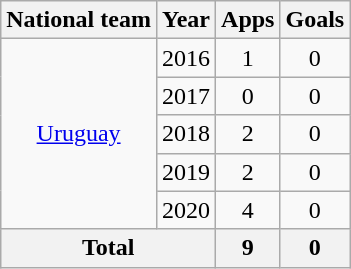<table class="wikitable" style="text-align:center">
<tr>
<th>National team</th>
<th>Year</th>
<th>Apps</th>
<th>Goals</th>
</tr>
<tr>
<td rowspan="5"><a href='#'>Uruguay</a></td>
<td>2016</td>
<td>1</td>
<td>0</td>
</tr>
<tr>
<td>2017</td>
<td>0</td>
<td>0</td>
</tr>
<tr>
<td>2018</td>
<td>2</td>
<td>0</td>
</tr>
<tr>
<td>2019</td>
<td>2</td>
<td>0</td>
</tr>
<tr>
<td>2020</td>
<td>4</td>
<td>0</td>
</tr>
<tr>
<th colspan="2">Total</th>
<th>9</th>
<th>0</th>
</tr>
</table>
